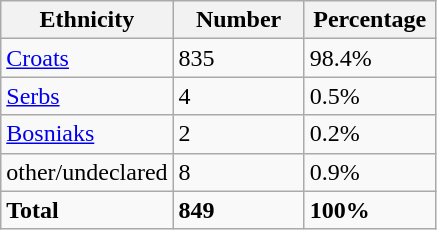<table class="wikitable">
<tr>
<th width="100px">Ethnicity</th>
<th width="80px">Number</th>
<th width="80px">Percentage</th>
</tr>
<tr>
<td><a href='#'>Croats</a></td>
<td>835</td>
<td>98.4%</td>
</tr>
<tr>
<td><a href='#'>Serbs</a></td>
<td>4</td>
<td>0.5%</td>
</tr>
<tr>
<td><a href='#'>Bosniaks</a></td>
<td>2</td>
<td>0.2%</td>
</tr>
<tr>
<td>other/undeclared</td>
<td>8</td>
<td>0.9%</td>
</tr>
<tr>
<td><strong>Total</strong></td>
<td><strong>849</strong></td>
<td><strong>100%</strong></td>
</tr>
</table>
